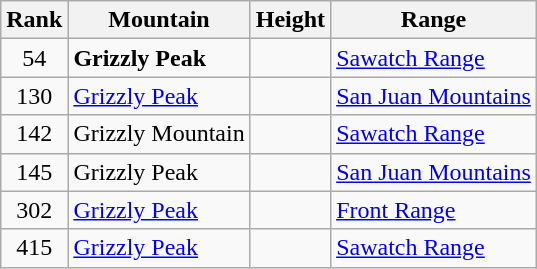<table class="wikitable">
<tr>
<th>Rank</th>
<th>Mountain</th>
<th>Height</th>
<th>Range</th>
</tr>
<tr>
<td align=center>54</td>
<td><strong>Grizzly Peak</strong></td>
<td></td>
<td><a href='#'>Sawatch Range</a></td>
</tr>
<tr>
<td align=center>130</td>
<td><a href='#'>Grizzly Peak</a></td>
<td></td>
<td><a href='#'>San Juan Mountains</a></td>
</tr>
<tr>
<td align=center>142</td>
<td>Grizzly Mountain</td>
<td></td>
<td><a href='#'>Sawatch Range</a></td>
</tr>
<tr>
<td align=center>145</td>
<td>Grizzly Peak</td>
<td></td>
<td><a href='#'>San Juan Mountains</a></td>
</tr>
<tr>
<td align=center>302</td>
<td><a href='#'>Grizzly Peak</a></td>
<td></td>
<td><a href='#'>Front Range</a></td>
</tr>
<tr>
<td align=center>415</td>
<td><a href='#'>Grizzly Peak</a></td>
<td></td>
<td><a href='#'>Sawatch Range</a></td>
</tr>
</table>
